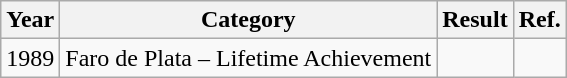<table class = "wikitable sortable">
<tr>
<th>Year</th>
<th>Category</th>
<th>Result</th>
<th>Ref.</th>
</tr>
<tr>
<td>1989</td>
<td>Faro de Plata – Lifetime Achievement</td>
<td></td>
<td></td>
</tr>
</table>
